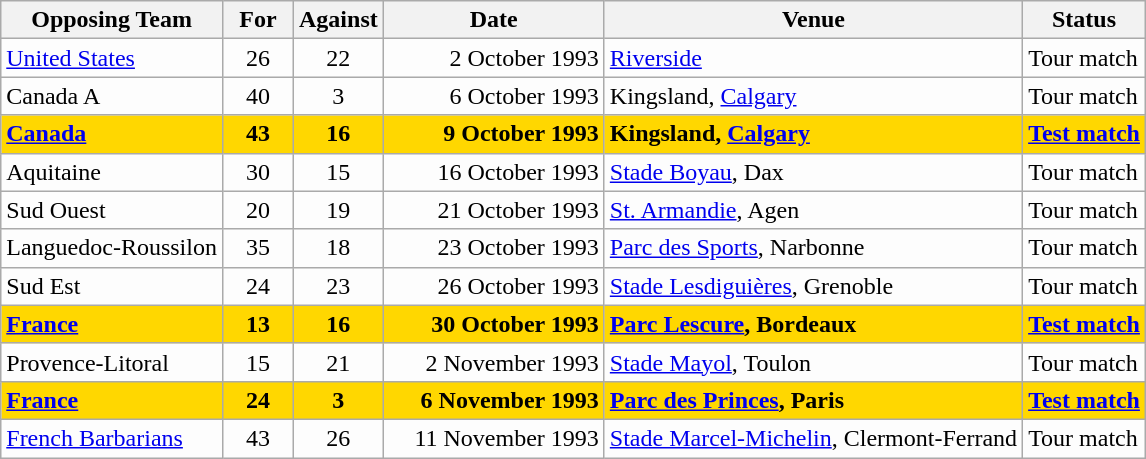<table class=wikitable>
<tr>
<th>Opposing Team</th>
<th>For</th>
<th>Against</th>
<th>Date</th>
<th>Venue</th>
<th>Status</th>
</tr>
<tr bgcolor=#fdfdfd>
<td><a href='#'>United States</a></td>
<td align=center width=40>26</td>
<td align=center width=40>22</td>
<td width=140 align=right>2 October 1993</td>
<td><a href='#'>Riverside</a></td>
<td>Tour match</td>
</tr>
<tr bgcolor=#fdfdfd>
<td>Canada A</td>
<td align=center width=40>40</td>
<td align=center width=40>3</td>
<td width=140 align=right>6 October 1993</td>
<td>Kingsland, <a href='#'>Calgary</a></td>
<td>Tour match</td>
</tr>
<tr bgcolor=gold>
<td><strong><a href='#'>Canada</a></strong></td>
<td align=center width=40><strong>43</strong></td>
<td align=center width=40><strong>16</strong></td>
<td width=140 align=right><strong>9 October 1993</strong></td>
<td><strong>Kingsland, <a href='#'>Calgary</a></strong></td>
<td><strong><a href='#'>Test match</a></strong></td>
</tr>
<tr bgcolor=#fdfdfd>
<td>Aquitaine</td>
<td align=center width=40>30</td>
<td align=center width=40>15</td>
<td width=140 align=right>16 October 1993</td>
<td><a href='#'>Stade Boyau</a>, Dax</td>
<td>Tour match</td>
</tr>
<tr bgcolor=#fdfdfd>
<td>Sud Ouest</td>
<td align=center width=40>20</td>
<td align=center width=40>19</td>
<td width=140 align=right>21 October 1993</td>
<td><a href='#'>St. Armandie</a>, Agen</td>
<td>Tour match</td>
</tr>
<tr bgcolor=#fdfdfd>
<td>Languedoc-Roussilon</td>
<td align=center width=40>35</td>
<td align=center width=40>18</td>
<td width=140 align=right>23 October 1993</td>
<td><a href='#'>Parc des Sports</a>, Narbonne</td>
<td>Tour match</td>
</tr>
<tr bgcolor=#fdfdfd>
<td>Sud Est</td>
<td align=center width=40>24</td>
<td align=center width=40>23</td>
<td width=140 align=right>26 October 1993</td>
<td><a href='#'>Stade Lesdiguières</a>, Grenoble</td>
<td>Tour match</td>
</tr>
<tr bgcolor=gold>
<td><strong><a href='#'>France</a></strong></td>
<td align=center width=40><strong>13</strong></td>
<td align=center width=40><strong>16</strong></td>
<td width=140 align=right><strong>30 October 1993</strong></td>
<td><strong><a href='#'>Parc Lescure</a>, Bordeaux</strong></td>
<td><strong><a href='#'>Test match</a></strong></td>
</tr>
<tr bgcolor=#fdfdfd>
<td>Provence-Litoral</td>
<td align=center width=40>15</td>
<td align=center width=40>21</td>
<td width=140 align=right>2 November 1993</td>
<td><a href='#'>Stade Mayol</a>, Toulon</td>
<td>Tour match</td>
</tr>
<tr bgcolor=gold>
<td><strong><a href='#'>France</a></strong></td>
<td align=center width=40><strong>24</strong></td>
<td align=center width=40><strong>3</strong></td>
<td width=140 align=right><strong>6 November 1993</strong></td>
<td><strong><a href='#'>Parc des Princes</a>, Paris</strong></td>
<td><strong><a href='#'>Test match</a></strong></td>
</tr>
<tr bgcolor=#fdfdfd>
<td><a href='#'>French Barbarians</a></td>
<td align=center width=40>43</td>
<td align=center width=40>26</td>
<td width=140 align=right>11 November 1993</td>
<td><a href='#'>Stade Marcel-Michelin</a>, Clermont-Ferrand</td>
<td>Tour match</td>
</tr>
</table>
